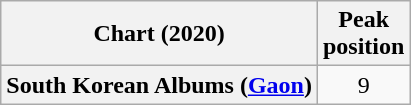<table class="wikitable plainrowheaders" style="text-align:center">
<tr>
<th scope="col">Chart (2020)</th>
<th scope="col">Peak<br>position</th>
</tr>
<tr>
<th scope="row">South Korean Albums (<a href='#'>Gaon</a>)</th>
<td>9</td>
</tr>
</table>
